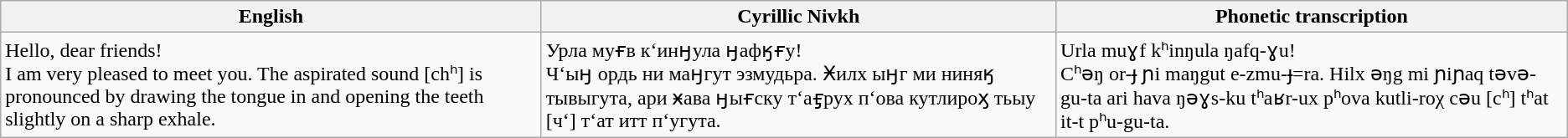<table class="wikitable">
<tr>
<th>English</th>
<th>Cyrillic Nivkh</th>
<th>Phonetic transcription</th>
</tr>
<tr>
<td>Hello, dear friends!<br>I am very pleased to meet you.
The aspirated sound [chʰ] is pronounced by drawing the tongue in and opening the teeth slightly on a sharp exhale.</td>
<td>Урла муғв к‘инӈула ӈафӄғу!<br>Ч‘ыӈ ордь ни маӈгут эзмудьра.
Ӿилх ыӈг ми ниняӄ тывыгута, ари ӿава ӈығску т‘аӻрух п‘ова кутлироӽ тьыу [ч‘] т‘ат итт п‘угута.</td>
<td>Urla muɣf kʰinŋula ŋafq-ɣu!<br>Cʰəŋ or-ɟ ɲi maŋgut e-zmu-ɟ=ra.
Hilx əŋg mi ɲiɲaq təvə-gu-ta ari hava ŋəɣs-ku tʰaʁr-ux pʰova kutli-roχ cəu [cʰ] tʰat it-t pʰu-gu-ta.</td>
</tr>
</table>
